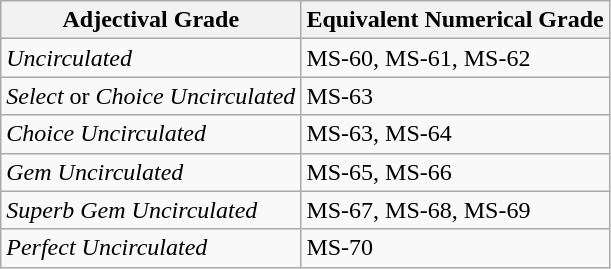<table class="wikitable">
<tr>
<th>Adjectival Grade</th>
<th>Equivalent Numerical Grade</th>
</tr>
<tr>
<td><em>Uncirculated</em></td>
<td>MS-60, MS-61, MS-62</td>
</tr>
<tr>
<td><em>Select</em> or <em>Choice</em> <em>Uncirculated</em></td>
<td>MS-63</td>
</tr>
<tr>
<td><em>Choice Uncirculated</em></td>
<td>MS-63, MS-64</td>
</tr>
<tr>
<td><em>Gem Uncirculated</em></td>
<td>MS-65, MS-66</td>
</tr>
<tr>
<td><em>Superb Gem Uncirculated</em></td>
<td>MS-67, MS-68, MS-69</td>
</tr>
<tr>
<td><em>Perfect Uncirculated</em></td>
<td>MS-70</td>
</tr>
</table>
